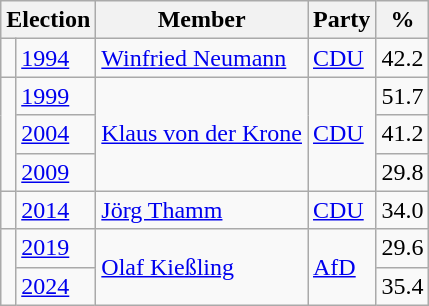<table class=wikitable>
<tr>
<th colspan=2>Election</th>
<th>Member</th>
<th>Party</th>
<th>%</th>
</tr>
<tr>
<td bgcolor=></td>
<td><a href='#'>1994</a></td>
<td><a href='#'>Winfried Neumann</a></td>
<td><a href='#'>CDU</a></td>
<td align=right>42.2</td>
</tr>
<tr>
<td rowspan=3 bgcolor=></td>
<td><a href='#'>1999</a></td>
<td rowspan=3><a href='#'>Klaus von der Krone</a></td>
<td rowspan=3><a href='#'>CDU</a></td>
<td align=right>51.7</td>
</tr>
<tr>
<td><a href='#'>2004</a></td>
<td align=right>41.2</td>
</tr>
<tr>
<td><a href='#'>2009</a></td>
<td align=right>29.8</td>
</tr>
<tr>
<td bgcolor=></td>
<td><a href='#'>2014</a></td>
<td><a href='#'>Jörg Thamm</a></td>
<td><a href='#'>CDU</a></td>
<td align=right>34.0</td>
</tr>
<tr>
<td rowspan=2 bgcolor=></td>
<td><a href='#'>2019</a></td>
<td rowspan=2><a href='#'>Olaf Kießling</a></td>
<td rowspan=2><a href='#'>AfD</a></td>
<td align=right>29.6</td>
</tr>
<tr>
<td><a href='#'>2024</a></td>
<td align=right>35.4</td>
</tr>
</table>
